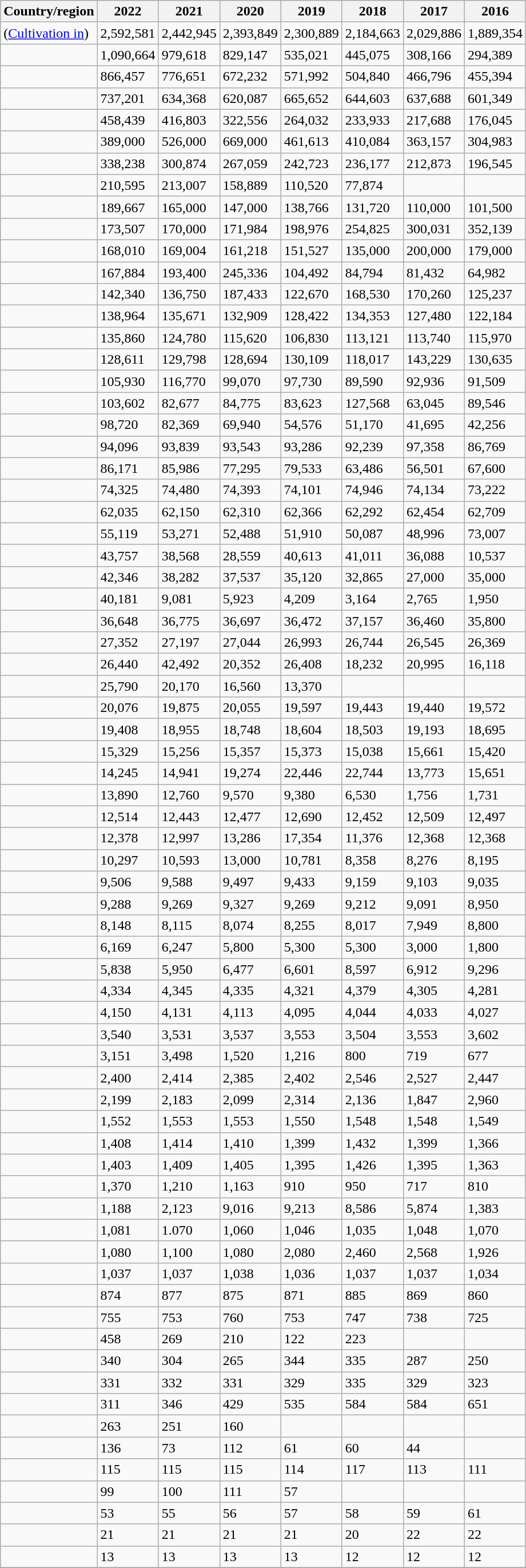<table class="wikitable sortable static-row-numbers">
<tr bgcolor="#ececec">
<th>Country/region</th>
<th data-sort-type="number">2022</th>
<th data-sort-type="number">2021</th>
<th data-sort-type="number">2020</th>
<th data-sort-type="number">2019</th>
<th data-sort-type="number">2018</th>
<th data-sort-type="number">2017</th>
<th data-sort-type="number">2016</th>
</tr>
<tr>
<td> (<a href='#'>Cultivation in</a>)</td>
<td align="left">2,592,581</td>
<td align="left">2,442,945</td>
<td align="left">2,393,849</td>
<td align="left">2,300,889</td>
<td align="left">2,184,663</td>
<td align="left">2,029,886</td>
<td align="left">1,889,354</td>
</tr>
<tr>
<td></td>
<td align="left">1,090,664</td>
<td align="left">979,618</td>
<td align="left">829,147</td>
<td align="left">535,021</td>
<td align="left">445,075</td>
<td align="left">308,166</td>
<td align="left">294,389</td>
</tr>
<tr>
<td></td>
<td align="left">866,457</td>
<td align="left">776,651</td>
<td align="left">672,232</td>
<td align="left">571,992</td>
<td align="left">504,840</td>
<td align="left">466,796</td>
<td align="left">455,394</td>
</tr>
<tr>
<td></td>
<td align="left">737,201</td>
<td align="left">634,368</td>
<td align="left">620,087</td>
<td align="left">665,652</td>
<td align="left">644,603</td>
<td align="left">637,688</td>
<td align="left">601,349</td>
</tr>
<tr>
<td></td>
<td align="left">458,439</td>
<td align="left">416,803</td>
<td align="left">322,556</td>
<td align="left">264,032</td>
<td align="left">233,933</td>
<td align="left">217,688</td>
<td align="left">176,045</td>
</tr>
<tr>
<td></td>
<td align="left">389,000</td>
<td align="left">526,000</td>
<td align="left">669,000</td>
<td align="left">461,613</td>
<td align="left">410,084</td>
<td align="left">363,157</td>
<td align="left">304,983</td>
</tr>
<tr>
<td></td>
<td align="left">338,238</td>
<td align="left">300,874</td>
<td align="left">267,059</td>
<td align="left">242,723</td>
<td align="left">236,177</td>
<td align="left">212,873</td>
<td align="left">196,545</td>
</tr>
<tr>
<td></td>
<td align="left">210,595</td>
<td align="left">213,007</td>
<td align="left">158,889</td>
<td align="left">110,520</td>
<td align="left">77,874</td>
<td align="left"></td>
<td align="left"></td>
</tr>
<tr>
<td></td>
<td align="left">189,667</td>
<td align="left">165,000</td>
<td align="left">147,000</td>
<td align="left">138,766</td>
<td align="left">131,720</td>
<td align="left">110,000</td>
<td align="left">101,500</td>
</tr>
<tr>
<td></td>
<td align="left">173,507</td>
<td align="left">170,000</td>
<td align="left">171,984</td>
<td align="left">198,976</td>
<td align="left">254,825</td>
<td align="left">300,031</td>
<td align="left">352,139</td>
</tr>
<tr>
<td></td>
<td align="left">168,010</td>
<td align="left">169,004</td>
<td align="left">161,218</td>
<td align="left">151,527</td>
<td align="left">135,000</td>
<td align="left">200,000</td>
<td align="left">179,000</td>
</tr>
<tr>
<td></td>
<td align="left">167,884</td>
<td align="left">193,400</td>
<td align="left">245,336</td>
<td align="left">104,492</td>
<td align="left">84,794</td>
<td align="left">81,432</td>
<td align="left">64,982</td>
</tr>
<tr>
<td></td>
<td align="left">142,340</td>
<td align="left">136,750</td>
<td align="left">187,433</td>
<td align="left">122,670</td>
<td align="left">168,530</td>
<td align="left">170,260</td>
<td align="left">125,237</td>
</tr>
<tr>
<td></td>
<td align="left">138,964</td>
<td align="left">135,671</td>
<td align="left">132,909</td>
<td align="left">128,422</td>
<td align="left">134,353</td>
<td align="left">127,480</td>
<td align="left">122,184</td>
</tr>
<tr>
<td></td>
<td align="left">135,860</td>
<td align="left">124,780</td>
<td align="left">115,620</td>
<td align="left">106,830</td>
<td align="left">113,121</td>
<td align="left">113,740</td>
<td align="left">115,970</td>
</tr>
<tr>
<td></td>
<td align="left">128,611</td>
<td align="left">129,798</td>
<td align="left">128,694</td>
<td align="left">130,109</td>
<td align="left">118,017</td>
<td align="left">143,229</td>
<td align="left">130,635</td>
</tr>
<tr>
<td></td>
<td align="left">105,930</td>
<td align="left">116,770</td>
<td align="left">99,070</td>
<td align="left">97,730</td>
<td align="left">89,590</td>
<td align="left">92,936</td>
<td align="left">91,509</td>
</tr>
<tr>
<td></td>
<td align="left">103,602</td>
<td align="left">82,677</td>
<td align="left">84,775</td>
<td align="left">83,623</td>
<td align="left">127,568</td>
<td align="left">63,045</td>
<td align="left">89,546</td>
</tr>
<tr>
<td></td>
<td align="left">98,720</td>
<td align="left">82,369</td>
<td align="left">69,940</td>
<td align="left">54,576</td>
<td align="left">51,170</td>
<td align="left">41,695</td>
<td align="left">42,256</td>
</tr>
<tr>
<td></td>
<td align="left">94,096</td>
<td align="left">93,839</td>
<td align="left">93,543</td>
<td align="left">93,286</td>
<td align="left">92,239</td>
<td align="left">97,358</td>
<td align="left">86,769</td>
</tr>
<tr>
<td></td>
<td align="left">86,171</td>
<td align="left">85,986</td>
<td align="left">77,295</td>
<td align="left">79,533</td>
<td align="left">63,486</td>
<td align="left">56,501</td>
<td align="left">67,600</td>
</tr>
<tr>
<td></td>
<td align="left">74,325</td>
<td align="left">74,480</td>
<td align="left">74,393</td>
<td align="left">74,101</td>
<td align="left">74,946</td>
<td align="left">74,134</td>
<td align="left">73,222</td>
</tr>
<tr>
<td></td>
<td align="left">62,035</td>
<td align="left">62,150</td>
<td align="left">62,310</td>
<td align="left">62,366</td>
<td align="left">62,292</td>
<td align="left">62,454</td>
<td align="left">62,709</td>
</tr>
<tr>
<td></td>
<td align="left">55,119</td>
<td align="left">53,271</td>
<td align="left">52,488</td>
<td align="left">51,910</td>
<td align="left">50,087</td>
<td align="left">48,996</td>
<td align="left">73,007</td>
</tr>
<tr>
<td></td>
<td align="left">43,757</td>
<td align="left">38,568</td>
<td align="left">28,559</td>
<td align="left">40,613</td>
<td align="left">41,011</td>
<td align="left">36,088</td>
<td align="left">10,537</td>
</tr>
<tr>
<td></td>
<td align="left">42,346</td>
<td align="left">38,282</td>
<td align="left">37,537</td>
<td align="left">35,120</td>
<td align="left">32,865</td>
<td align="left">27,000</td>
<td align="left">35,000</td>
</tr>
<tr>
<td></td>
<td align="left">40,181</td>
<td align="left">9,081</td>
<td align="left">5,923</td>
<td align="left">4,209</td>
<td align="left">3,164</td>
<td align="left">2,765</td>
<td align="left">1,950</td>
</tr>
<tr>
<td></td>
<td align="left">36,648</td>
<td align="left">36,775</td>
<td align="left">36,697</td>
<td align="left">36,472</td>
<td align="left">37,157</td>
<td align="left">36,460</td>
<td align="left">35,800</td>
</tr>
<tr>
<td></td>
<td align="left">27,352</td>
<td align="left">27,197</td>
<td align="left">27,044</td>
<td align="left">26,993</td>
<td align="left">26,744</td>
<td align="left">26,545</td>
<td align="left">26,369</td>
</tr>
<tr>
<td></td>
<td align="left">26,440</td>
<td align="left">42,492</td>
<td align="left">20,352</td>
<td align="left">26,408</td>
<td align="left">18,232</td>
<td align="left">20,995</td>
<td align="left">16,118</td>
</tr>
<tr>
<td></td>
<td align="left">25,790</td>
<td align="left">20,170</td>
<td align="left">16,560</td>
<td align="left">13,370</td>
<td align="left"></td>
<td align="left"></td>
<td align="left"></td>
</tr>
<tr>
<td></td>
<td align="left">20,076</td>
<td align="left">19,875</td>
<td align="left">20,055</td>
<td align="left">19,597</td>
<td align="left">19,443</td>
<td align="left">19,440</td>
<td align="left">19,572</td>
</tr>
<tr>
<td></td>
<td align="left">19,408</td>
<td align="left">18,955</td>
<td align="left">18,748</td>
<td align="left">18,604</td>
<td align="left">18,503</td>
<td align="left">19,193</td>
<td align="left">18,695</td>
</tr>
<tr>
<td></td>
<td align="left">15,329</td>
<td align="left">15,256</td>
<td align="left">15,357</td>
<td align="left">15,373</td>
<td align="left">15,038</td>
<td align="left">15,661</td>
<td align="left">15,420</td>
</tr>
<tr>
<td></td>
<td align="left">14,245</td>
<td align="left">14,941</td>
<td align="left">19,274</td>
<td align="left">22,446</td>
<td align="left">22,744</td>
<td align="left">13,773</td>
<td align="left">15,651</td>
</tr>
<tr>
<td></td>
<td align="left">13,890</td>
<td align="left">12,760</td>
<td align="left">9,570</td>
<td align="left">9,380</td>
<td align="left">6,530</td>
<td align="left">1,756</td>
<td align="left">1,731</td>
</tr>
<tr>
<td></td>
<td align="left">12,514</td>
<td align="left">12,443</td>
<td align="left">12,477</td>
<td align="left">12,690</td>
<td align="left">12,452</td>
<td align="left">12,509</td>
<td align="left">12,497</td>
</tr>
<tr>
<td></td>
<td align="left">12,378</td>
<td align="left">12,997</td>
<td align="left">13,286</td>
<td align="left">17,354</td>
<td align="left">11,376</td>
<td align="left">12,368</td>
<td align="left">12,368</td>
</tr>
<tr>
<td></td>
<td align="left">10,297</td>
<td align="left">10,593</td>
<td align="left">13,000</td>
<td align="left">10,781</td>
<td align="left">8,358</td>
<td align="left">8,276</td>
<td align="left">8,195</td>
</tr>
<tr>
<td></td>
<td align="left">9,506</td>
<td align="left">9,588</td>
<td align="left">9,497</td>
<td align="left">9,433</td>
<td align="left">9,159</td>
<td align="left">9,103</td>
<td align="left">9,035</td>
</tr>
<tr>
<td></td>
<td align="left">9,288</td>
<td align="left">9,269</td>
<td align="left">9,327</td>
<td align="left">9,269</td>
<td align="left">9,212</td>
<td align="left">9,091</td>
<td align="left">8,950</td>
</tr>
<tr>
<td></td>
<td align="left">8,148</td>
<td align="left">8,115</td>
<td align="left">8,074</td>
<td align="left">8,255</td>
<td align="left">8,017</td>
<td align="left">7,949</td>
<td align="left">8,800</td>
</tr>
<tr>
<td></td>
<td align="left">6,169</td>
<td align="left">6,247</td>
<td align="left">5,800</td>
<td align="left">5,300</td>
<td align="left">5,300</td>
<td align="left">3,000</td>
<td align="left">1,800</td>
</tr>
<tr>
<td></td>
<td align="left">5,838</td>
<td align="left">5,950</td>
<td align="left">6,477</td>
<td align="left">6,601</td>
<td align="left">8,597</td>
<td align="left">6,912</td>
<td align="left">9,296</td>
</tr>
<tr>
<td></td>
<td align="left">4,334</td>
<td align="left">4,345</td>
<td align="left">4,335</td>
<td align="left">4,321</td>
<td align="left">4,379</td>
<td align="left">4,305</td>
<td align="left">4,281</td>
</tr>
<tr>
<td></td>
<td align="left">4,150</td>
<td align="left">4,131</td>
<td align="left">4,113</td>
<td align="left">4,095</td>
<td align="left">4,044</td>
<td align="left">4,033</td>
<td align="left">4,027</td>
</tr>
<tr>
<td></td>
<td align="left">3,540</td>
<td align="left">3,531</td>
<td align="left">3,537</td>
<td align="left">3,553</td>
<td align="left">3,504</td>
<td align="left">3,553</td>
<td align="left">3,602</td>
</tr>
<tr>
<td></td>
<td align="left">3,151</td>
<td align="left">3,498</td>
<td align="left">1,520</td>
<td align="left">1,216</td>
<td align="left">800</td>
<td align="left">719</td>
<td align="left">677</td>
</tr>
<tr>
<td></td>
<td align="left">2,400</td>
<td align="left">2,414</td>
<td align="left">2,385</td>
<td align="left">2,402</td>
<td align="left">2,546</td>
<td align="left">2,527</td>
<td align="left">2,447</td>
</tr>
<tr>
<td></td>
<td align="left">2,199</td>
<td align="left">2,183</td>
<td align="left">2,099</td>
<td align="left">2,314</td>
<td align="left">2,136</td>
<td align="left">1,847</td>
<td align="left">2,960</td>
</tr>
<tr>
<td></td>
<td align="left">1,552</td>
<td align="left">1,553</td>
<td align="left">1,553</td>
<td align="left">1,550</td>
<td align="left">1,548</td>
<td align="left">1,548</td>
<td align="left">1,549</td>
</tr>
<tr>
<td></td>
<td align="left">1,408</td>
<td align="left">1,414</td>
<td align="left">1,410</td>
<td align="left">1,399</td>
<td align="left">1,432</td>
<td align="left">1,399</td>
<td align="left">1,366</td>
</tr>
<tr>
<td></td>
<td align="left">1,403</td>
<td align="left">1,409</td>
<td align="left">1,405</td>
<td align="left">1,395</td>
<td align="left">1,426</td>
<td align="left">1,395</td>
<td align="left">1,363</td>
</tr>
<tr>
<td></td>
<td align="left">1,370</td>
<td align="left">1,210</td>
<td align="left">1,163</td>
<td align="left">910</td>
<td align="left">950</td>
<td align="left">717</td>
<td align="left">810</td>
</tr>
<tr>
<td></td>
<td align="left">1,188</td>
<td align="left">2,123</td>
<td align="left">9,016</td>
<td align="left">9,213</td>
<td align="left">8,586</td>
<td align="left">5,874</td>
<td align="left">1,383</td>
</tr>
<tr>
<td></td>
<td align="left">1,081</td>
<td align="left">1.070</td>
<td align="left">1,060</td>
<td align="left">1,046</td>
<td align="left">1,035</td>
<td align="left">1,048</td>
<td align="left">1,070</td>
</tr>
<tr>
<td></td>
<td align="left">1,080</td>
<td align="left">1,100</td>
<td align="left">1,080</td>
<td align="left">2,080</td>
<td align="left">2,460</td>
<td align="left">2,568</td>
<td align="left">1,926</td>
</tr>
<tr>
<td></td>
<td align="left">1,037</td>
<td align="left">1,037</td>
<td align="left">1,038</td>
<td align="left">1,036</td>
<td align="left">1,037</td>
<td align="left">1,037</td>
<td align="left">1,034</td>
</tr>
<tr>
<td></td>
<td align="left">874</td>
<td align="left">877</td>
<td align="left">875</td>
<td align="left">871</td>
<td align="left">885</td>
<td align="left">869</td>
<td align="left">860</td>
</tr>
<tr>
<td></td>
<td align="left">755</td>
<td align="left">753</td>
<td align="left">760</td>
<td align="left">753</td>
<td align="left">747</td>
<td align="left">738</td>
<td align="left">725</td>
</tr>
<tr>
<td></td>
<td align="left">458</td>
<td align="left">269</td>
<td align="left">210</td>
<td align="left">122</td>
<td align="left">223</td>
<td align="left"></td>
<td align="left"></td>
</tr>
<tr>
<td></td>
<td align="left">340</td>
<td align="left">304</td>
<td align="left">265</td>
<td align="left">344</td>
<td align="left">335</td>
<td align="left">287</td>
<td align="left">250</td>
</tr>
<tr>
<td></td>
<td align="left">331</td>
<td align="left">332</td>
<td align="left">331</td>
<td align="left">329</td>
<td align="left">335</td>
<td align="left">329</td>
<td align="left">323</td>
</tr>
<tr>
<td><em></em></td>
<td align="left">311</td>
<td align="left">346</td>
<td align="left">429</td>
<td align="left">535</td>
<td align="left">584</td>
<td align="left">584</td>
<td align="left">651</td>
</tr>
<tr>
<td></td>
<td align="left">263</td>
<td align="left">251</td>
<td align="left">160</td>
<td align="left"></td>
<td align="left"></td>
<td align="left"></td>
<td align="left"></td>
</tr>
<tr>
<td></td>
<td align="left">136</td>
<td align="left">73</td>
<td align="left">112</td>
<td align="left">61</td>
<td align="left">60</td>
<td align="left">44</td>
<td align="left"></td>
</tr>
<tr>
<td><em></em></td>
<td align="left">115</td>
<td align="left">115</td>
<td align="left">115</td>
<td align="left">114</td>
<td align="left">117</td>
<td align="left">113</td>
<td align="left">111</td>
</tr>
<tr>
<td></td>
<td align="left">99</td>
<td align="left">100</td>
<td align="left">111</td>
<td align="left">57</td>
<td align="left"></td>
<td align="left"></td>
<td align="left"></td>
</tr>
<tr>
<td></td>
<td align="left">53</td>
<td align="left">55</td>
<td align="left">56</td>
<td align="left">57</td>
<td align="left">58</td>
<td align="left">59</td>
<td align="left">61</td>
</tr>
<tr>
<td><em></em></td>
<td align="left">21</td>
<td align="left">21</td>
<td align="left">21</td>
<td align="left">21</td>
<td align="left">20</td>
<td align="left">22</td>
<td align="left">22</td>
</tr>
<tr>
<td></td>
<td align="left">13</td>
<td align="left">13</td>
<td align="left">13</td>
<td align="left">13</td>
<td align="left">12</td>
<td align="left">12</td>
<td align="left">12</td>
</tr>
<tr>
</tr>
</table>
